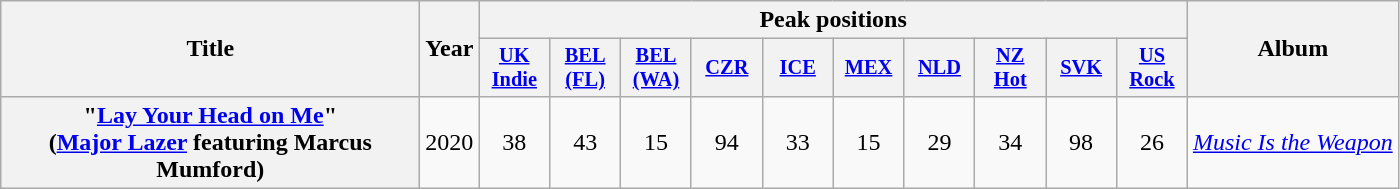<table class="wikitable plainrowheaders" style="text-align:center;">
<tr>
<th scope="col" rowspan="2" style="width:17em;">Title</th>
<th scope="col" rowspan="2" style="width:1em;">Year</th>
<th colspan="10" scope="col">Peak positions</th>
<th scope="col" rowspan="2">Album</th>
</tr>
<tr>
<th scope="col" style="width:3em;font-size:85%;"><a href='#'>UK<br>Indie</a><br></th>
<th scope="col" style="width:3em;font-size:85%;"><a href='#'>BEL<br>(FL)</a><br></th>
<th scope="col" style="width:3em;font-size:85%;"><a href='#'>BEL<br>(WA)</a><br></th>
<th scope="col" style="width:3em;font-size:85%;"><a href='#'>CZR</a><br></th>
<th scope="col" style="width:3em;font-size:85%;"><a href='#'>ICE</a><br></th>
<th scope="col" style="width:3em;font-size:85%;"><a href='#'>MEX</a><br></th>
<th scope="col" style="width:3em;font-size:85%;"><a href='#'>NLD</a><br></th>
<th scope="col" style="width:3em;font-size:85%;"><a href='#'>NZ<br>Hot</a><br></th>
<th scope="col" style="width:3em;font-size:85%;"><a href='#'>SVK</a><br></th>
<th scope="col" style="width:3em;font-size:85%;"><a href='#'>US<br>Rock</a><br></th>
</tr>
<tr>
<th scope="row">"<a href='#'>Lay Your Head on Me</a>"<br><span>(<a href='#'>Major Lazer</a> featuring Marcus Mumford)</span></th>
<td>2020</td>
<td>38</td>
<td>43</td>
<td>15</td>
<td>94</td>
<td>33</td>
<td>15</td>
<td>29</td>
<td>34</td>
<td>98</td>
<td>26</td>
<td><em><a href='#'>Music Is the Weapon</a></em></td>
</tr>
</table>
